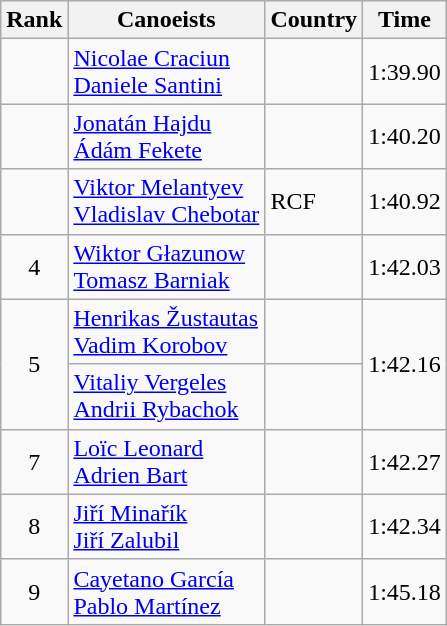<table class="wikitable" style="text-align:center">
<tr>
<th>Rank</th>
<th>Canoeists</th>
<th>Country</th>
<th>Time</th>
</tr>
<tr>
<td></td>
<td align="left"><a href='#'>Nicolae Craciun</a><br><a href='#'>Daniele Santini</a></td>
<td align="left"></td>
<td>1:39.90</td>
</tr>
<tr>
<td></td>
<td align="left"><a href='#'>Jonatán Hajdu</a><br><a href='#'>Ádám Fekete</a></td>
<td align="left"></td>
<td>1:40.20</td>
</tr>
<tr>
<td></td>
<td align="left"><a href='#'>Viktor Melantyev</a><br><a href='#'>Vladislav Chebotar</a></td>
<td align="left"> RCF</td>
<td>1:40.92</td>
</tr>
<tr>
<td>4</td>
<td align="left"><a href='#'>Wiktor Głazunow</a><br><a href='#'>Tomasz Barniak</a></td>
<td align="left"></td>
<td>1:42.03</td>
</tr>
<tr>
<td rowspan=2>5</td>
<td align="left"><a href='#'>Henrikas Žustautas</a><br><a href='#'>Vadim Korobov</a></td>
<td align="left"></td>
<td rowspan=2>1:42.16</td>
</tr>
<tr>
<td align="left"><a href='#'>Vitaliy Vergeles</a><br><a href='#'>Andrii Rybachok</a></td>
<td align="left"></td>
</tr>
<tr>
<td>7</td>
<td align="left"><a href='#'>Loïc Leonard</a><br><a href='#'>Adrien Bart</a></td>
<td align="left"></td>
<td>1:42.27</td>
</tr>
<tr>
<td>8</td>
<td align="left"><a href='#'>Jiří Minařík</a><br><a href='#'>Jiří Zalubil</a></td>
<td align="left"></td>
<td>1:42.34</td>
</tr>
<tr>
<td>9</td>
<td align="left"><a href='#'>Cayetano García</a><br><a href='#'>Pablo Martínez</a></td>
<td align="left"></td>
<td>1:45.18</td>
</tr>
</table>
